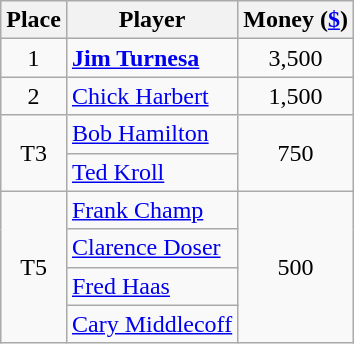<table class=wikitable>
<tr>
<th>Place</th>
<th>Player</th>
<th>Money (<a href='#'>$</a>)</th>
</tr>
<tr>
<td align=center>1</td>
<td> <strong><a href='#'>Jim Turnesa</a></strong></td>
<td align=center>3,500</td>
</tr>
<tr>
<td align=center>2</td>
<td> <a href='#'>Chick Harbert</a></td>
<td align=center>1,500</td>
</tr>
<tr>
<td align=center rowspan=2>T3</td>
<td> <a href='#'>Bob Hamilton</a></td>
<td align=center rowspan=2>750</td>
</tr>
<tr>
<td> <a href='#'>Ted Kroll</a></td>
</tr>
<tr>
<td align=center rowspan=4>T5</td>
<td> <a href='#'>Frank Champ</a> </td>
<td align=center rowspan=4>500</td>
</tr>
<tr>
<td> <a href='#'>Clarence Doser</a> </td>
</tr>
<tr>
<td> <a href='#'>Fred Haas</a></td>
</tr>
<tr>
<td> <a href='#'>Cary Middlecoff</a></td>
</tr>
</table>
